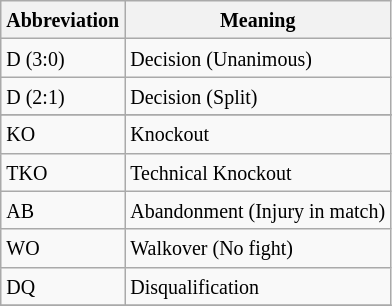<table class="wikitable">
<tr>
<th><small>Abbreviation</small></th>
<th><small>Meaning</small></th>
</tr>
<tr>
<td><small>D (3:0)</small></td>
<td><small>Decision (Unanimous)</small></td>
</tr>
<tr>
<td><small>D (2:1)</small></td>
<td><small>Decision (Split)</small></td>
</tr>
<tr>
</tr>
<tr>
<td><small>KO</small></td>
<td><small>Knockout</small></td>
</tr>
<tr>
<td><small>TKO</small></td>
<td><small>Technical Knockout</small></td>
</tr>
<tr>
<td><small>AB</small></td>
<td><small>Abandonment (Injury in match)</small></td>
</tr>
<tr>
<td><small>WO</small></td>
<td><small>Walkover (No fight)</small></td>
</tr>
<tr>
<td><small>DQ</small></td>
<td><small>Disqualification</small></td>
</tr>
<tr>
</tr>
</table>
